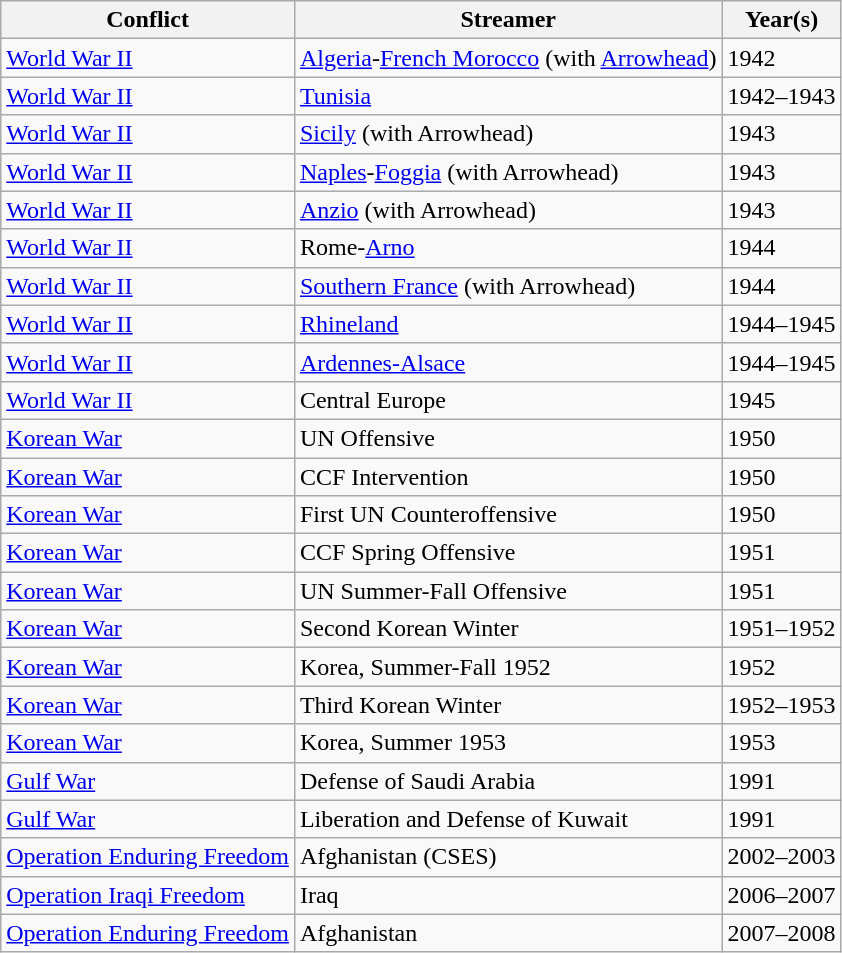<table class="wikitable" style="float:left;">
<tr style="background:#efefef;">
<th>Conflict</th>
<th>Streamer</th>
<th>Year(s)</th>
</tr>
<tr>
<td><a href='#'>World War II</a></td>
<td><a href='#'>Algeria</a>-<a href='#'>French Morocco</a> (with <a href='#'>Arrowhead</a>)</td>
<td>1942</td>
</tr>
<tr>
<td><a href='#'>World War II</a></td>
<td><a href='#'>Tunisia</a></td>
<td>1942–1943</td>
</tr>
<tr>
<td><a href='#'>World War II</a></td>
<td><a href='#'>Sicily</a> (with Arrowhead)</td>
<td>1943</td>
</tr>
<tr>
<td><a href='#'>World War II</a></td>
<td><a href='#'>Naples</a>-<a href='#'>Foggia</a> (with Arrowhead)</td>
<td>1943</td>
</tr>
<tr>
<td><a href='#'>World War II</a></td>
<td><a href='#'>Anzio</a> (with Arrowhead)</td>
<td>1943</td>
</tr>
<tr>
<td><a href='#'>World War II</a></td>
<td>Rome-<a href='#'>Arno</a></td>
<td>1944</td>
</tr>
<tr>
<td><a href='#'>World War II</a></td>
<td><a href='#'>Southern France</a> (with Arrowhead)</td>
<td>1944</td>
</tr>
<tr>
<td><a href='#'>World War II</a></td>
<td><a href='#'>Rhineland</a></td>
<td>1944–1945</td>
</tr>
<tr>
<td><a href='#'>World War II</a></td>
<td><a href='#'>Ardennes-Alsace</a></td>
<td>1944–1945</td>
</tr>
<tr>
<td><a href='#'>World War II</a></td>
<td>Central Europe</td>
<td>1945</td>
</tr>
<tr>
<td><a href='#'>Korean War</a></td>
<td>UN Offensive</td>
<td>1950</td>
</tr>
<tr>
<td><a href='#'>Korean War</a></td>
<td>CCF Intervention</td>
<td>1950</td>
</tr>
<tr>
<td><a href='#'>Korean War</a></td>
<td>First UN Counteroffensive</td>
<td>1950</td>
</tr>
<tr>
<td><a href='#'>Korean War</a></td>
<td>CCF Spring Offensive</td>
<td>1951</td>
</tr>
<tr>
<td><a href='#'>Korean War</a></td>
<td>UN Summer-Fall Offensive</td>
<td>1951</td>
</tr>
<tr>
<td><a href='#'>Korean War</a></td>
<td>Second Korean Winter</td>
<td>1951–1952</td>
</tr>
<tr>
<td><a href='#'>Korean War</a></td>
<td>Korea, Summer-Fall 1952</td>
<td>1952</td>
</tr>
<tr>
<td><a href='#'>Korean War</a></td>
<td>Third Korean Winter</td>
<td>1952–1953</td>
</tr>
<tr>
<td><a href='#'>Korean War</a></td>
<td>Korea, Summer 1953</td>
<td>1953</td>
</tr>
<tr>
<td><a href='#'>Gulf War</a></td>
<td>Defense of Saudi Arabia</td>
<td>1991</td>
</tr>
<tr>
<td><a href='#'>Gulf War</a></td>
<td>Liberation and Defense of Kuwait</td>
<td>1991</td>
</tr>
<tr>
<td><a href='#'>Operation Enduring Freedom</a></td>
<td>Afghanistan (CSES)</td>
<td>2002–2003</td>
</tr>
<tr>
<td><a href='#'>Operation Iraqi Freedom</a></td>
<td>Iraq</td>
<td>2006–2007</td>
</tr>
<tr>
<td><a href='#'>Operation Enduring Freedom</a></td>
<td>Afghanistan</td>
<td>2007–2008</td>
</tr>
</table>
